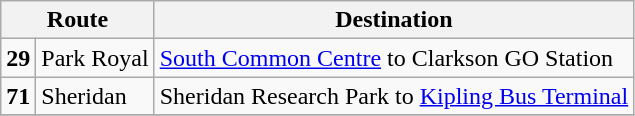<table class=wikitable style="font-size: 100%;" |>
<tr>
<th colspan=2>Route</th>
<th>Destination</th>
</tr>
<tr>
<td><strong>29</strong></td>
<td>Park Royal</td>
<td><a href='#'>South Common Centre</a> to Clarkson GO Station</td>
</tr>
<tr>
<td><strong>71</strong></td>
<td>Sheridan</td>
<td>Sheridan Research Park to <a href='#'>Kipling Bus Terminal</a></td>
</tr>
<tr>
</tr>
</table>
